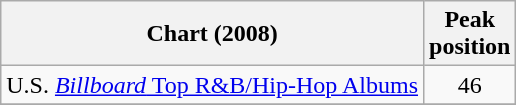<table class="wikitable sortable">
<tr>
<th align="left">Chart (2008)</th>
<th align="left">Peak<br>position</th>
</tr>
<tr>
<td align="left">U.S. <a href='#'><em>Billboard</em> Top R&B/Hip-Hop Albums</a></td>
<td align="center">46</td>
</tr>
<tr>
</tr>
</table>
